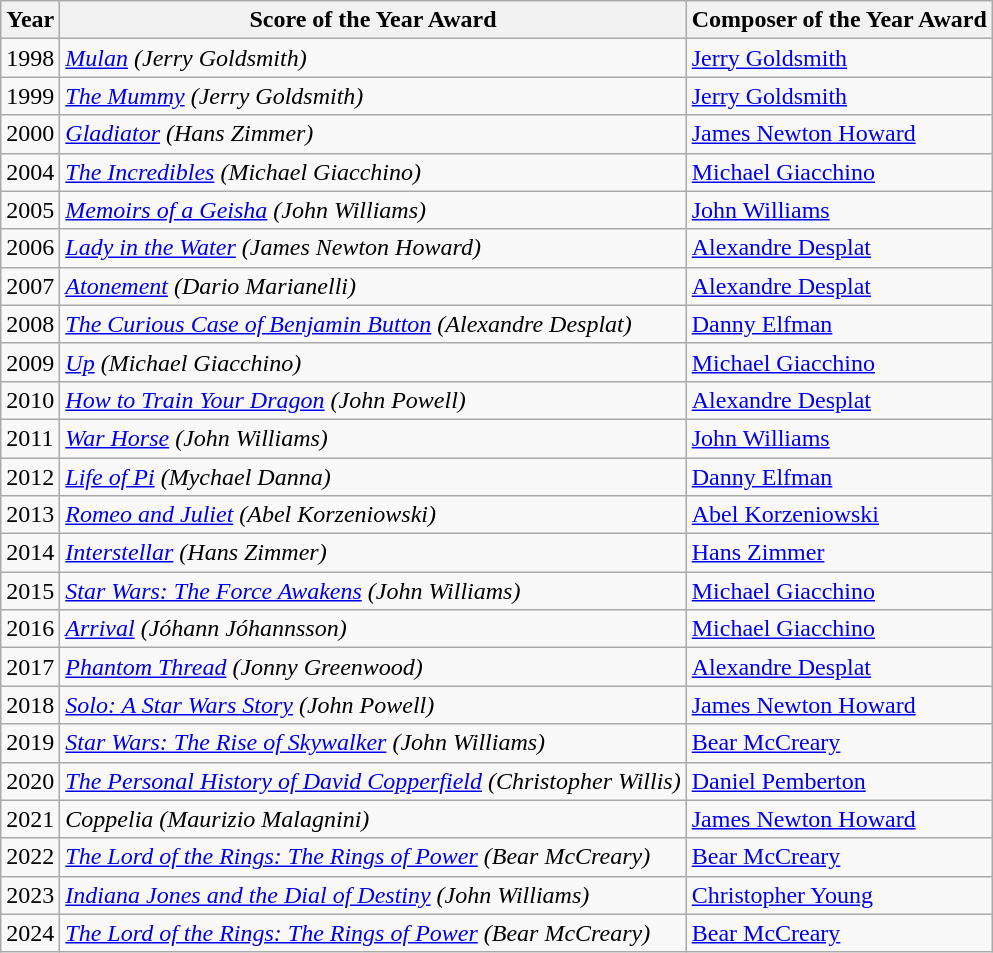<table class="wikitable">
<tr>
<th>Year</th>
<th>Score of the Year Award</th>
<th>Composer of the Year Award</th>
</tr>
<tr>
<td>1998</td>
<td> <em><a href='#'>Mulan</a> (Jerry Goldsmith)</em></td>
<td> <a href='#'>Jerry Goldsmith</a></td>
</tr>
<tr>
<td>1999</td>
<td> <em><a href='#'>The Mummy</a> (Jerry Goldsmith)</em></td>
<td>  <a href='#'>Jerry Goldsmith</a></td>
</tr>
<tr>
<td>2000</td>
<td> <em><a href='#'>Gladiator</a> (Hans Zimmer)</em></td>
<td>  <a href='#'>James Newton Howard</a></td>
</tr>
<tr>
<td>2004</td>
<td> <em><a href='#'>The Incredibles</a> (Michael Giacchino)</em></td>
<td>  <a href='#'>Michael Giacchino</a></td>
</tr>
<tr>
<td>2005</td>
<td> <em><a href='#'>Memoirs of a Geisha</a> (John Williams)</em></td>
<td>  <a href='#'>John Williams</a></td>
</tr>
<tr>
<td>2006</td>
<td> <em><a href='#'>Lady in the Water</a> (James Newton Howard)</em></td>
<td>  <a href='#'>Alexandre Desplat</a></td>
</tr>
<tr>
<td>2007</td>
<td> <em><a href='#'>Atonement</a> (Dario Marianelli)</em></td>
<td>  <a href='#'>Alexandre Desplat</a></td>
</tr>
<tr>
<td>2008</td>
<td> <em><a href='#'>The Curious Case of Benjamin Button</a> (Alexandre Desplat)</em></td>
<td>  <a href='#'>Danny Elfman</a></td>
</tr>
<tr>
<td>2009</td>
<td> <em><a href='#'>Up</a> (Michael Giacchino)</em></td>
<td>  <a href='#'>Michael Giacchino</a></td>
</tr>
<tr>
<td>2010</td>
<td> <em><a href='#'>How to Train Your Dragon</a> (John Powell)</em></td>
<td>  <a href='#'>Alexandre Desplat</a></td>
</tr>
<tr>
<td>2011</td>
<td> <em><a href='#'>War Horse</a> (John Williams)</em></td>
<td>  <a href='#'>John Williams</a></td>
</tr>
<tr>
<td>2012</td>
<td> <em><a href='#'>Life of Pi</a> (Mychael Danna)</em></td>
<td>  <a href='#'>Danny Elfman</a></td>
</tr>
<tr>
<td>2013</td>
<td> <em><a href='#'>Romeo and Juliet</a> (Abel Korzeniowski)</em></td>
<td>  <a href='#'>Abel Korzeniowski</a></td>
</tr>
<tr>
<td>2014</td>
<td> <em><a href='#'>Interstellar</a> (Hans Zimmer)</em></td>
<td>  <a href='#'>Hans Zimmer</a></td>
</tr>
<tr>
<td>2015</td>
<td> <em><a href='#'>Star Wars: The Force Awakens</a> (John Williams)</em></td>
<td>  <a href='#'>Michael Giacchino</a></td>
</tr>
<tr>
<td>2016</td>
<td> <em><a href='#'>Arrival</a> (Jóhann Jóhannsson)</em></td>
<td>  <a href='#'>Michael Giacchino</a></td>
</tr>
<tr>
<td>2017</td>
<td> <em><a href='#'>Phantom Thread</a> (Jonny Greenwood)</em></td>
<td>  <a href='#'>Alexandre Desplat</a></td>
</tr>
<tr>
<td>2018</td>
<td> <em><a href='#'>Solo: A Star Wars Story</a> (John Powell)</em></td>
<td>  <a href='#'>James Newton Howard</a></td>
</tr>
<tr>
<td>2019</td>
<td><em><a href='#'>Star Wars: The Rise of Skywalker</a> (John Williams)</em></td>
<td>  <a href='#'>Bear McCreary</a></td>
</tr>
<tr>
<td>2020</td>
<td> <em><a href='#'>The Personal History of David Copperfield</a> (Christopher Willis)</em></td>
<td>  <a href='#'>Daniel Pemberton</a></td>
</tr>
<tr>
<td>2021</td>
<td> <em>Coppelia (Maurizio Malagnini)</em></td>
<td> <a href='#'>James Newton Howard</a></td>
</tr>
<tr>
<td>2022</td>
<td> <em><a href='#'>The Lord of the Rings: The Rings of Power</a> (Bear McCreary)</em></td>
<td> <a href='#'>Bear McCreary</a></td>
</tr>
<tr>
<td>2023</td>
<td> <em><a href='#'>Indiana Jones and the Dial of Destiny</a> (John Williams)</em></td>
<td> <a href='#'>Christopher Young</a></td>
</tr>
<tr>
<td>2024</td>
<td> <em><a href='#'>The Lord of the Rings: The Rings of Power</a> (Bear McCreary)</em></td>
<td> <a href='#'>Bear McCreary</a></td>
</tr>
</table>
